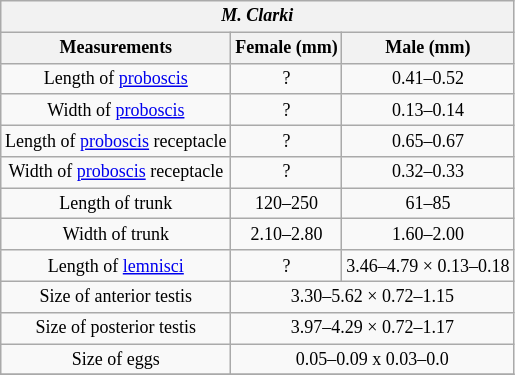<table class="wikitable floatright" style="text-align: center; font-size: 75%;">
<tr>
<th colspan="3"><em>M. Clarki</em></th>
</tr>
<tr>
<th>Measurements</th>
<th>Female (mm)</th>
<th>Male (mm)</th>
</tr>
<tr>
<td>Length of <a href='#'>proboscis</a></td>
<td>?</td>
<td>0.41–0.52</td>
</tr>
<tr>
<td>Width of <a href='#'>proboscis</a></td>
<td>?</td>
<td>0.13–0.14</td>
</tr>
<tr>
<td>Length of <a href='#'>proboscis</a> receptacle</td>
<td>?</td>
<td>0.65–0.67</td>
</tr>
<tr>
<td>Width of <a href='#'>proboscis</a> receptacle</td>
<td>?</td>
<td>0.32–0.33</td>
</tr>
<tr>
<td>Length of trunk</td>
<td>120–250</td>
<td>61–85</td>
</tr>
<tr>
<td>Width of trunk</td>
<td>2.10–2.80</td>
<td>1.60–2.00</td>
</tr>
<tr>
<td>Length of <a href='#'>lemnisci</a></td>
<td>?</td>
<td>3.46–4.79 × 0.13–0.18</td>
</tr>
<tr>
<td>Size of anterior testis</td>
<td colspan="2">3.30–5.62 × 0.72–1.15</td>
</tr>
<tr>
<td>Size of posterior testis</td>
<td colspan="2">3.97–4.29 × 0.72–1.17</td>
</tr>
<tr>
<td>Size of eggs</td>
<td colspan="2">0.05–0.09 x 0.03–0.0</td>
</tr>
<tr>
</tr>
</table>
